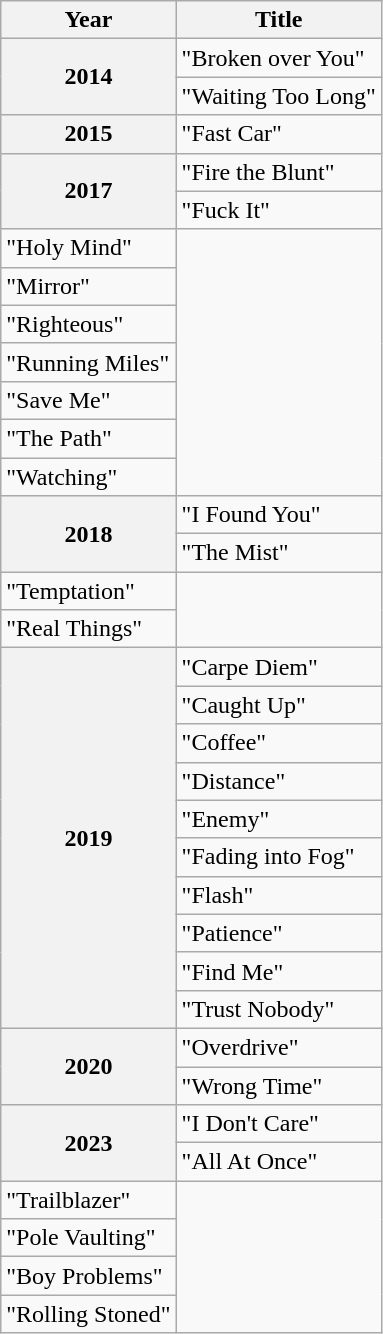<table class="wikitable">
<tr>
<th>Year</th>
<th>Title</th>
</tr>
<tr>
<th scope="row" rowspan="2">2014</th>
<td>"Broken over You" </td>
</tr>
<tr>
<td>"Waiting Too Long"</td>
</tr>
<tr>
<th scope="row">2015</th>
<td>"Fast Car"</td>
</tr>
<tr>
<th scope="row" rowspan="2"  rowspan="9">2017</th>
<td>"Fire the Blunt"</td>
</tr>
<tr>
<td>"Fuck It"</td>
</tr>
<tr>
<td>"Holy Mind"</td>
</tr>
<tr>
<td>"Mirror"</td>
</tr>
<tr>
<td>"Righteous"</td>
</tr>
<tr>
<td>"Running Miles"</td>
</tr>
<tr>
<td>"Save Me"</td>
</tr>
<tr>
<td>"The Path"</td>
</tr>
<tr>
<td>"Watching"</td>
</tr>
<tr>
<th scope="row" rowspan="2"  rowspan="4">2018</th>
<td>"I Found You"</td>
</tr>
<tr>
<td>"The Mist"</td>
</tr>
<tr>
<td>"Temptation" </td>
</tr>
<tr>
<td>"Real Things" </td>
</tr>
<tr>
<th scope="row"  rowspan="10">2019</th>
<td>"Carpe Diem"</td>
</tr>
<tr>
<td>"Caught Up"</td>
</tr>
<tr>
<td>"Coffee"</td>
</tr>
<tr>
<td>"Distance"</td>
</tr>
<tr>
<td>"Enemy"</td>
</tr>
<tr>
<td>"Fading into Fog"</td>
</tr>
<tr>
<td>"Flash"</td>
</tr>
<tr>
<td>"Patience"</td>
</tr>
<tr>
<td>"Find Me"</td>
</tr>
<tr>
<td>"Trust Nobody"</td>
</tr>
<tr>
<th scope="row" rowspan="2"  rowspan="2">2020</th>
<td>"Overdrive"</td>
</tr>
<tr>
<td>"Wrong Time"</td>
</tr>
<tr>
<th scope="row" rowspan="2"  rowspan="6">2023</th>
<td>"I Don't Care"</td>
</tr>
<tr>
<td>"All At Once"</td>
</tr>
<tr>
<td>"Trailblazer"</td>
</tr>
<tr>
<td>"Pole Vaulting" </td>
</tr>
<tr>
<td>"Boy Problems" </td>
</tr>
<tr>
<td>"Rolling Stoned" </td>
</tr>
</table>
